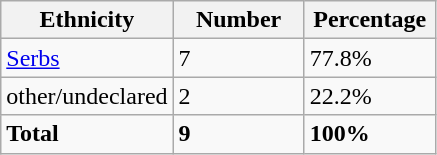<table class="wikitable">
<tr>
<th width="100px">Ethnicity</th>
<th width="80px">Number</th>
<th width="80px">Percentage</th>
</tr>
<tr>
<td><a href='#'>Serbs</a></td>
<td>7</td>
<td>77.8%</td>
</tr>
<tr>
<td>other/undeclared</td>
<td>2</td>
<td>22.2%</td>
</tr>
<tr>
<td><strong>Total</strong></td>
<td><strong>9</strong></td>
<td><strong>100%</strong></td>
</tr>
</table>
